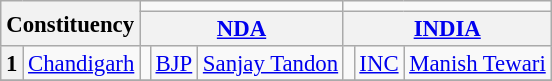<table class="wikitable sortable" style="text-align:center;font-size:95%;line-height:16px">
<tr>
<th colspan="2" rowspan="2">Constituency</th>
<td colspan="3" bgcolor=></td>
<td colspan="3" bgcolor=></td>
</tr>
<tr>
<th colspan="3"><a href='#'>NDA</a></th>
<th colspan="3"><a href='#'>INDIA</a></th>
</tr>
<tr>
<th>1</th>
<td><a href='#'>Chandigarh</a></td>
<td></td>
<td><a href='#'>BJP</a></td>
<td><a href='#'>Sanjay Tandon</a></td>
<td></td>
<td><a href='#'>INC</a></td>
<td><a href='#'>Manish Tewari</a></td>
</tr>
<tr>
</tr>
</table>
